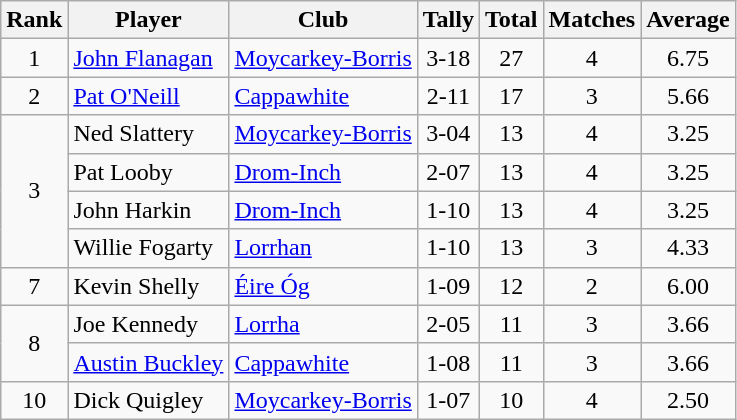<table class="wikitable">
<tr>
<th>Rank</th>
<th>Player</th>
<th>Club</th>
<th>Tally</th>
<th>Total</th>
<th>Matches</th>
<th>Average</th>
</tr>
<tr>
<td rowspan="1" style="text-align:center;">1</td>
<td><a href='#'>John Flanagan</a></td>
<td><a href='#'>Moycarkey-Borris</a></td>
<td align=center>3-18</td>
<td align=center>27</td>
<td align=center>4</td>
<td align=center>6.75</td>
</tr>
<tr>
<td rowspan="1" style="text-align:center;">2</td>
<td><a href='#'>Pat O'Neill</a></td>
<td><a href='#'>Cappawhite</a></td>
<td align=center>2-11</td>
<td align=center>17</td>
<td align=center>3</td>
<td align=center>5.66</td>
</tr>
<tr>
<td rowspan="4" style="text-align:center;">3</td>
<td>Ned Slattery</td>
<td><a href='#'>Moycarkey-Borris</a></td>
<td align=center>3-04</td>
<td align=center>13</td>
<td align=center>4</td>
<td align=center>3.25</td>
</tr>
<tr>
<td>Pat Looby</td>
<td><a href='#'>Drom-Inch</a></td>
<td align=center>2-07</td>
<td align=center>13</td>
<td align=center>4</td>
<td align=center>3.25</td>
</tr>
<tr>
<td>John Harkin</td>
<td><a href='#'>Drom-Inch</a></td>
<td align=center>1-10</td>
<td align=center>13</td>
<td align=center>4</td>
<td align=center>3.25</td>
</tr>
<tr>
<td>Willie Fogarty</td>
<td><a href='#'>Lorrhan</a></td>
<td align=center>1-10</td>
<td align=center>13</td>
<td align=center>3</td>
<td align=center>4.33</td>
</tr>
<tr>
<td rowspan="1" style="text-align:center;">7</td>
<td>Kevin Shelly</td>
<td><a href='#'>Éire Óg</a></td>
<td align=center>1-09</td>
<td align=center>12</td>
<td align=center>2</td>
<td align=center>6.00</td>
</tr>
<tr>
<td rowspan="2" style="text-align:center;">8</td>
<td>Joe Kennedy</td>
<td><a href='#'>Lorrha</a></td>
<td align=center>2-05</td>
<td align=center>11</td>
<td align=center>3</td>
<td align=center>3.66</td>
</tr>
<tr>
<td><a href='#'>Austin Buckley</a></td>
<td><a href='#'>Cappawhite</a></td>
<td align=center>1-08</td>
<td align=center>11</td>
<td align=center>3</td>
<td align=center>3.66</td>
</tr>
<tr>
<td rowspan="1" style="text-align:center;">10</td>
<td>Dick Quigley</td>
<td><a href='#'>Moycarkey-Borris</a></td>
<td align=center>1-07</td>
<td align=center>10</td>
<td align=center>4</td>
<td align=center>2.50</td>
</tr>
</table>
